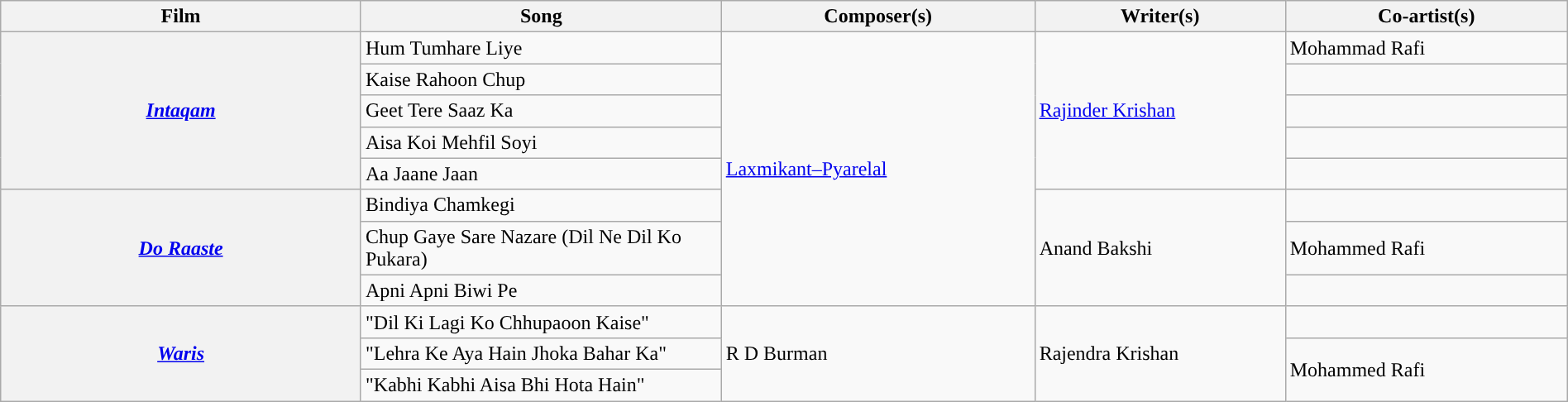<table class="wikitable plainrowheaders" style="width:100%; textcolor:#000">
<tr style="background:#b0e0e66;">
<th scope="col" style="width:23%;"><strong>Film</strong></th>
<th scope="col" style="width:23%;"><strong>Song</strong></th>
<th scope="col" style="width:20%;"><strong>Composer(s)</strong></th>
<th scope="col" style="width:16%;"><strong>Writer(s)</strong></th>
<th scope="col" style="width:18%;"><strong>Co-artist(s)</strong></th>
</tr>
<tr>
<th rowspan="5"><em><a href='#'>Intaqam</a></em></th>
<td>Hum Tumhare Liye</td>
<td rowspan="8"><a href='#'>Laxmikant–Pyarelal</a></td>
<td rowspan="5"><a href='#'>Rajinder Krishan</a></td>
<td>Mohammad Rafi</td>
</tr>
<tr>
<td>Kaise Rahoon Chup</td>
<td></td>
</tr>
<tr>
<td>Geet Tere Saaz Ka</td>
<td></td>
</tr>
<tr>
<td>Aisa Koi Mehfil Soyi</td>
<td></td>
</tr>
<tr>
<td>Aa Jaane Jaan</td>
<td></td>
</tr>
<tr>
<th rowspan="3"><em><a href='#'>Do Raaste</a></em></th>
<td>Bindiya Chamkegi</td>
<td rowspan="3">Anand Bakshi</td>
<td></td>
</tr>
<tr>
<td>Chup Gaye Sare Nazare (Dil Ne Dil Ko Pukara)</td>
<td>Mohammed Rafi</td>
</tr>
<tr>
<td>Apni Apni Biwi Pe</td>
<td></td>
</tr>
<tr>
<th Rowspan=3><em><a href='#'>Waris</a></em></th>
<td>"Dil Ki Lagi Ko Chhupaoon Kaise"</td>
<td rowspan=3>R D Burman</td>
<td rowspan=3>Rajendra Krishan</td>
<td></td>
</tr>
<tr>
<td>"Lehra Ke Aya Hain Jhoka Bahar Ka"</td>
<td rowspan=2>Mohammed Rafi</td>
</tr>
<tr>
<td>"Kabhi Kabhi Aisa Bhi Hota Hain"</td>
</tr>
</table>
